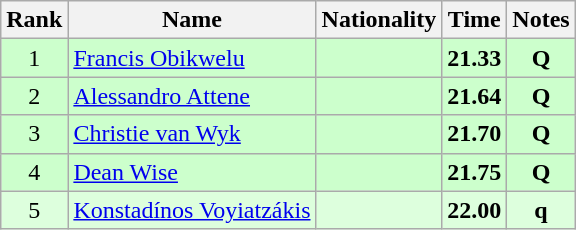<table class="wikitable sortable" style="text-align:center">
<tr>
<th>Rank</th>
<th>Name</th>
<th>Nationality</th>
<th>Time</th>
<th>Notes</th>
</tr>
<tr bgcolor=ccffcc>
<td>1</td>
<td align=left><a href='#'>Francis Obikwelu</a></td>
<td align=left></td>
<td><strong>21.33</strong></td>
<td><strong>Q</strong></td>
</tr>
<tr bgcolor=ccffcc>
<td>2</td>
<td align=left><a href='#'>Alessandro Attene</a></td>
<td align=left></td>
<td><strong>21.64</strong></td>
<td><strong>Q</strong></td>
</tr>
<tr bgcolor=ccffcc>
<td>3</td>
<td align=left><a href='#'>Christie van Wyk</a></td>
<td align=left></td>
<td><strong>21.70</strong></td>
<td><strong>Q</strong></td>
</tr>
<tr bgcolor=ccffcc>
<td>4</td>
<td align=left><a href='#'>Dean Wise</a></td>
<td align=left></td>
<td><strong>21.75</strong></td>
<td><strong>Q</strong></td>
</tr>
<tr bgcolor=ddffdd>
<td>5</td>
<td align=left><a href='#'>Konstadínos Voyiatzákis</a></td>
<td align=left></td>
<td><strong>22.00</strong></td>
<td><strong>q</strong></td>
</tr>
</table>
